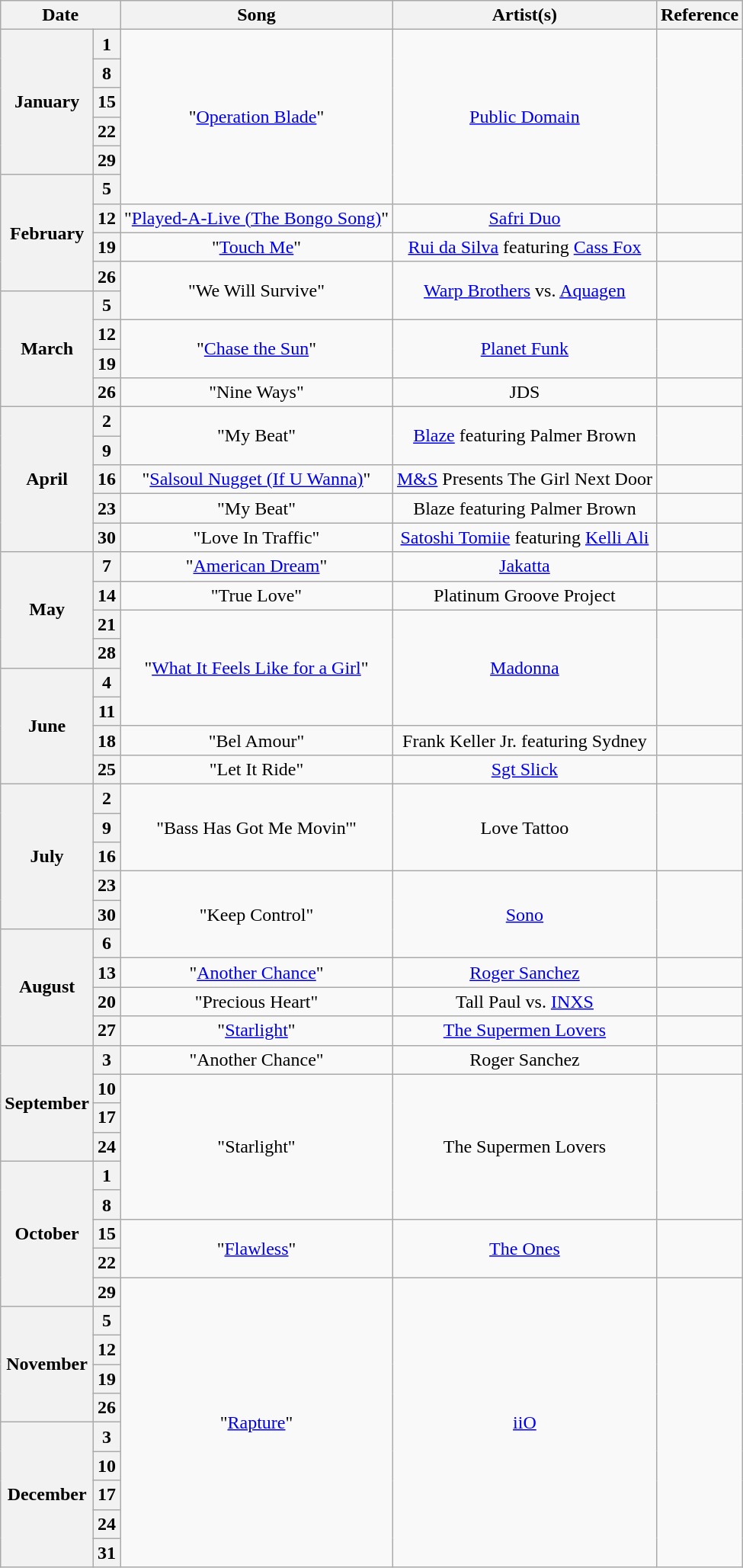<table class="wikitable">
<tr>
<th colspan="2">Date</th>
<th>Song</th>
<th>Artist(s)</th>
<th>Reference</th>
</tr>
<tr>
<th rowspan="5">January</th>
<th>1</th>
<td rowspan="6" style="text-align:center;">"<a href='#'>Operation Blade</a>"</td>
<td rowspan="6" style="text-align:center;"><a href='#'>Public Domain</a></td>
<td rowspan="6" style="text-align:center;"></td>
</tr>
<tr>
<th>8</th>
</tr>
<tr>
<th>15</th>
</tr>
<tr>
<th>22</th>
</tr>
<tr>
<th>29</th>
</tr>
<tr>
<th rowspan="4">February</th>
<th>5</th>
</tr>
<tr>
<th>12</th>
<td style="text-align:center;">"<a href='#'>Played-A-Live (The Bongo Song)</a>"</td>
<td style="text-align:center;"><a href='#'>Safri Duo</a></td>
<td style="text-align:center;"></td>
</tr>
<tr>
<th>19</th>
<td style="text-align:center;">"<a href='#'>Touch Me</a>"</td>
<td style="text-align:center;"><a href='#'>Rui da Silva</a> featuring <a href='#'>Cass Fox</a></td>
<td style="text-align:center;"></td>
</tr>
<tr>
<th>26</th>
<td rowspan="2" style="text-align:center;">"We Will Survive"</td>
<td rowspan="2" style="text-align:center;"><a href='#'>Warp Brothers</a> vs. <a href='#'>Aquagen</a></td>
<td rowspan="2" style="text-align:center;"></td>
</tr>
<tr>
<th rowspan="4">March</th>
<th>5</th>
</tr>
<tr>
<th>12</th>
<td rowspan="2" style="text-align:center;">"<a href='#'>Chase the Sun</a>"</td>
<td rowspan="2" style="text-align:center;"><a href='#'>Planet Funk</a></td>
<td rowspan="2" style="text-align:center;"></td>
</tr>
<tr>
<th>19</th>
</tr>
<tr>
<th>26</th>
<td style="text-align:center;">"Nine Ways"</td>
<td style="text-align:center;">JDS</td>
<td style="text-align:center;"></td>
</tr>
<tr>
<th rowspan="5">April</th>
<th>2</th>
<td rowspan="2" style="text-align:center;">"My Beat"</td>
<td rowspan="2" style="text-align:center;"><a href='#'>Blaze</a> featuring Palmer Brown</td>
<td rowspan="2" style="text-align:center;"></td>
</tr>
<tr>
<th>9</th>
</tr>
<tr>
<th>16</th>
<td style="text-align:center;">"<a href='#'>Salsoul Nugget (If U Wanna)</a>"</td>
<td style="text-align:center;"><a href='#'>M&S</a> Presents The Girl Next Door</td>
<td style="text-align:center;"></td>
</tr>
<tr>
<th>23</th>
<td style="text-align:center;">"My Beat"</td>
<td style="text-align:center;">Blaze featuring Palmer Brown</td>
<td style="text-align:center;"></td>
</tr>
<tr>
<th>30</th>
<td style="text-align:center;">"Love In Traffic"</td>
<td style="text-align:center;"><a href='#'>Satoshi Tomiie</a> featuring <a href='#'>Kelli Ali</a></td>
<td style="text-align:center;"></td>
</tr>
<tr>
<th rowspan="4">May</th>
<th>7</th>
<td style="text-align:center;">"<a href='#'>American Dream</a>"</td>
<td style="text-align:center;"><a href='#'>Jakatta</a></td>
<td style="text-align:center;"></td>
</tr>
<tr>
<th>14</th>
<td style="text-align:center;">"True Love"</td>
<td style="text-align:center;">Platinum Groove Project</td>
<td style="text-align:center;"></td>
</tr>
<tr>
<th>21</th>
<td rowspan="4" style="text-align:center;">"<a href='#'>What It Feels Like for a Girl</a>"</td>
<td rowspan="4" style="text-align:center;"><a href='#'>Madonna</a></td>
<td rowspan="4" style="text-align:center;"></td>
</tr>
<tr>
<th>28</th>
</tr>
<tr>
<th rowspan="4">June</th>
<th>4</th>
</tr>
<tr>
<th>11</th>
</tr>
<tr>
<th>18</th>
<td style="text-align:center;">"Bel Amour"</td>
<td style="text-align:center;">Frank Keller Jr. featuring Sydney</td>
<td style="text-align:center;"></td>
</tr>
<tr>
<th>25</th>
<td style="text-align:center;">"Let It Ride"</td>
<td style="text-align:center;"><a href='#'>Sgt Slick</a></td>
<td style="text-align:center;"></td>
</tr>
<tr>
<th rowspan="5">July</th>
<th>2</th>
<td rowspan="3" style="text-align:center;">"Bass Has Got Me Movin'"</td>
<td rowspan="3" style="text-align:center;">Love Tattoo</td>
<td rowspan="3" style="text-align:center;"></td>
</tr>
<tr>
<th>9</th>
</tr>
<tr>
<th>16</th>
</tr>
<tr>
<th>23</th>
<td rowspan="3" style="text-align:center;">"Keep Control"</td>
<td rowspan="3" style="text-align:center;"><a href='#'>Sono</a></td>
<td rowspan="3" style="text-align:center;"></td>
</tr>
<tr>
<th>30</th>
</tr>
<tr>
<th rowspan="4">August</th>
<th>6</th>
</tr>
<tr>
<th>13</th>
<td style="text-align:center;">"<a href='#'>Another Chance</a>"</td>
<td style="text-align:center;"><a href='#'>Roger Sanchez</a></td>
<td style="text-align:center;"></td>
</tr>
<tr>
<th>20</th>
<td style="text-align:center;">"Precious Heart"</td>
<td style="text-align:center;">Tall Paul vs. <a href='#'>INXS</a></td>
<td style="text-align:center;"></td>
</tr>
<tr>
<th>27</th>
<td style="text-align:center;">"<a href='#'>Starlight</a>"</td>
<td style="text-align:center;"><a href='#'>The Supermen Lovers</a></td>
<td style="text-align:center;"></td>
</tr>
<tr>
<th rowspan="4">September</th>
<th>3</th>
<td style="text-align:center;">"Another Chance"</td>
<td style="text-align:center;">Roger Sanchez</td>
<td style="text-align:center;"></td>
</tr>
<tr>
<th>10</th>
<td rowspan="5" style="text-align:center;">"Starlight"</td>
<td rowspan="5" style="text-align:center;">The Supermen Lovers</td>
<td rowspan="5"  style="text-align:center;"></td>
</tr>
<tr>
<th>17</th>
</tr>
<tr>
<th>24</th>
</tr>
<tr>
<th rowspan="5">October</th>
<th>1</th>
</tr>
<tr>
<th>8</th>
</tr>
<tr>
<th>15</th>
<td rowspan="2" style="text-align:center;">"<a href='#'>Flawless</a>"</td>
<td rowspan="2" style="text-align:center;"><a href='#'>The Ones</a></td>
<td rowspan="2"  style="text-align:center;"></td>
</tr>
<tr>
<th>22</th>
</tr>
<tr>
<th>29</th>
<td rowspan="10" style="text-align:center;">"<a href='#'>Rapture</a>"</td>
<td rowspan="10" style="text-align:center;"><a href='#'>iiO</a></td>
<td rowspan="10"  style="text-align:center;"></td>
</tr>
<tr>
<th rowspan="4">November</th>
<th>5</th>
</tr>
<tr>
<th>12</th>
</tr>
<tr>
<th>19</th>
</tr>
<tr>
<th>26</th>
</tr>
<tr>
<th rowspan="5">December</th>
<th>3</th>
</tr>
<tr>
<th>10</th>
</tr>
<tr>
<th>17</th>
</tr>
<tr>
<th>24</th>
</tr>
<tr>
<th>31</th>
</tr>
</table>
